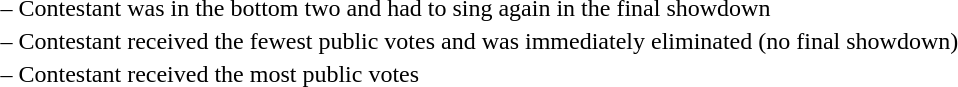<table>
<tr>
<td> –</td>
<td>Contestant was in the bottom two and had to sing again in the final showdown</td>
</tr>
<tr>
<td> –</td>
<td>Contestant received the fewest public votes and was immediately eliminated (no final showdown)</td>
</tr>
<tr>
<td> –</td>
<td>Contestant received the most public votes</td>
</tr>
</table>
